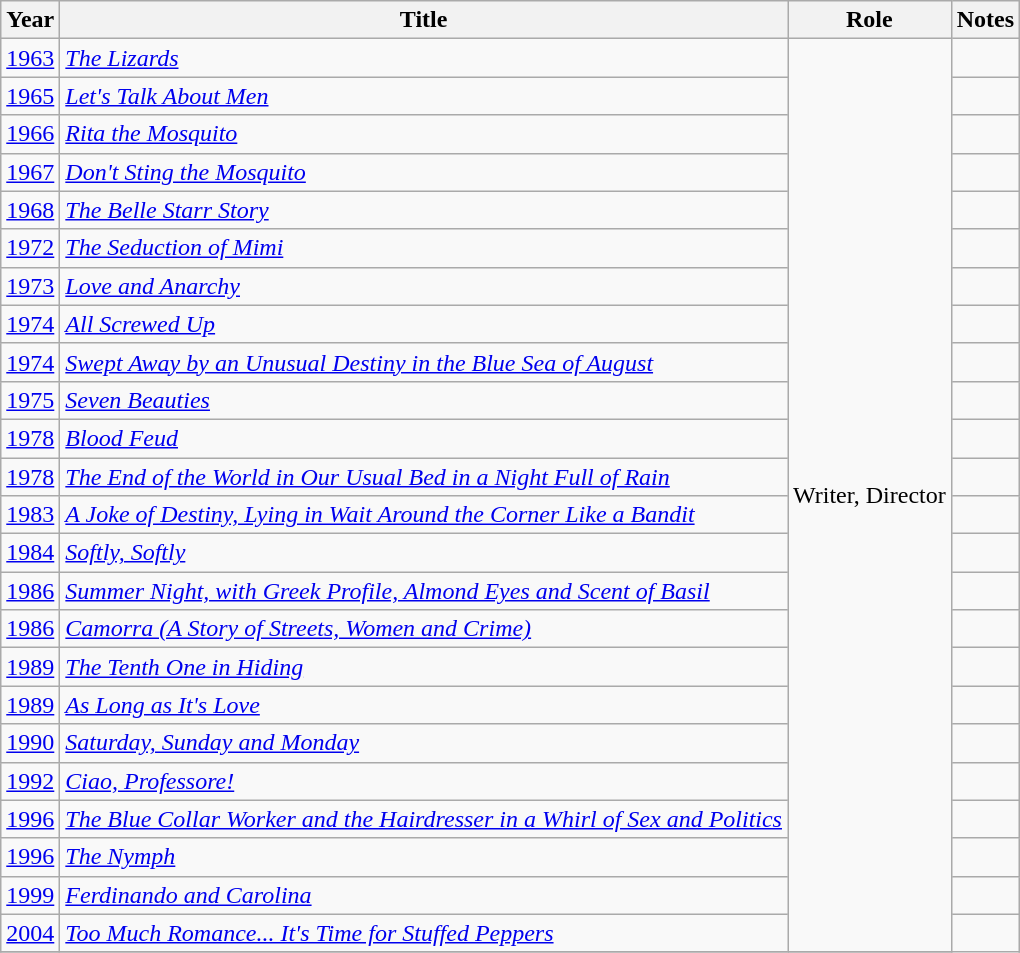<table class="wikitable">
<tr>
<th>Year</th>
<th>Title</th>
<th>Role</th>
<th>Notes</th>
</tr>
<tr>
<td><a href='#'>1963</a></td>
<td><em><a href='#'>The Lizards</a></em></td>
<td rowspan="24">Writer, Director</td>
<td></td>
</tr>
<tr>
<td><a href='#'>1965</a></td>
<td><em><a href='#'>Let's Talk About Men</a></em></td>
<td></td>
</tr>
<tr>
<td><a href='#'>1966</a></td>
<td><em><a href='#'>Rita the Mosquito</a></em></td>
<td></td>
</tr>
<tr>
<td><a href='#'>1967</a></td>
<td><em><a href='#'>Don't Sting the Mosquito</a></em></td>
<td></td>
</tr>
<tr>
<td><a href='#'>1968</a></td>
<td><em><a href='#'>The Belle Starr Story</a></em></td>
<td></td>
</tr>
<tr>
<td><a href='#'>1972</a></td>
<td><em><a href='#'>The Seduction of Mimi</a></em></td>
<td></td>
</tr>
<tr>
<td><a href='#'>1973</a></td>
<td><em><a href='#'>Love and Anarchy</a></em></td>
<td></td>
</tr>
<tr>
<td><a href='#'>1974</a></td>
<td><em><a href='#'>All Screwed Up</a></em></td>
<td></td>
</tr>
<tr>
<td><a href='#'>1974</a></td>
<td><em><a href='#'>Swept Away by an Unusual Destiny in the Blue Sea of August</a></em></td>
<td></td>
</tr>
<tr>
<td><a href='#'>1975</a></td>
<td><em><a href='#'>Seven Beauties</a></em></td>
<td></td>
</tr>
<tr>
<td><a href='#'>1978</a></td>
<td><em><a href='#'>Blood Feud</a></em></td>
<td></td>
</tr>
<tr>
<td><a href='#'>1978</a></td>
<td><em><a href='#'>The End of the World in Our Usual Bed in a Night Full of Rain</a></em></td>
<td></td>
</tr>
<tr>
<td><a href='#'>1983</a></td>
<td><em><a href='#'>A Joke of Destiny, Lying in Wait Around the Corner Like a Bandit</a></em></td>
<td></td>
</tr>
<tr>
<td><a href='#'>1984</a></td>
<td><em><a href='#'>Softly, Softly</a></em></td>
<td></td>
</tr>
<tr>
<td><a href='#'>1986</a></td>
<td><em><a href='#'>Summer Night, with Greek Profile, Almond Eyes and Scent of Basil</a></em></td>
<td></td>
</tr>
<tr>
<td><a href='#'>1986</a></td>
<td><em><a href='#'>Camorra (A Story of Streets, Women and Crime)</a></em></td>
<td></td>
</tr>
<tr>
<td><a href='#'>1989</a></td>
<td><em><a href='#'>The Tenth One in Hiding</a></em></td>
<td></td>
</tr>
<tr>
<td><a href='#'>1989</a></td>
<td><em><a href='#'>As Long as It's Love</a></em></td>
<td></td>
</tr>
<tr>
<td><a href='#'>1990</a></td>
<td><em><a href='#'>Saturday, Sunday and Monday</a></em></td>
<td></td>
</tr>
<tr>
<td><a href='#'>1992</a></td>
<td><em><a href='#'>Ciao, Professore!</a></em></td>
<td></td>
</tr>
<tr>
<td><a href='#'>1996</a></td>
<td><em><a href='#'>The Blue Collar Worker and the Hairdresser in a Whirl of Sex and Politics</a></em></td>
<td></td>
</tr>
<tr>
<td><a href='#'>1996</a></td>
<td><em><a href='#'>The Nymph</a></em></td>
<td></td>
</tr>
<tr>
<td><a href='#'>1999</a></td>
<td><em><a href='#'>Ferdinando and Carolina</a></em></td>
<td></td>
</tr>
<tr>
<td><a href='#'>2004</a></td>
<td><em><a href='#'>Too Much Romance... It's Time for Stuffed Peppers</a></em></td>
</tr>
<tr>
</tr>
</table>
